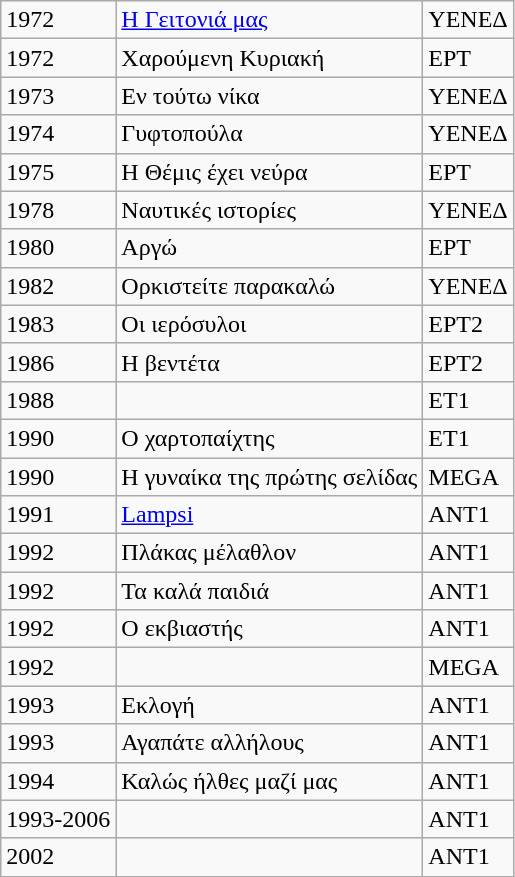<table class="wikitable">
<tr>
<td>1972</td>
<td><a href='#'>Η Γειτονιά μας</a></td>
<td>ΥΕΝΕΔ</td>
</tr>
<tr>
<td>1972</td>
<td>Χαρούμενη Κυριακή</td>
<td>ΕΡΤ</td>
</tr>
<tr>
<td>1973</td>
<td>Εν τούτω νίκα</td>
<td>ΥΕΝΕΔ</td>
</tr>
<tr>
<td>1974</td>
<td>Γυφτοπούλα</td>
<td>ΥΕΝΕΔ</td>
</tr>
<tr>
<td>1975</td>
<td>Η Θέμις έχει νεύρα</td>
<td>ΕΡΤ</td>
</tr>
<tr>
<td>1978</td>
<td>Ναυτικές ιστορίες</td>
<td>ΥΕΝΕΔ</td>
</tr>
<tr>
<td>1980</td>
<td>Αργώ</td>
<td>ΕΡΤ</td>
</tr>
<tr>
<td>1982</td>
<td>Ορκιστείτε παρακαλώ</td>
<td>ΥΕΝΕΔ</td>
</tr>
<tr>
<td>1983</td>
<td>Οι ιερόσυλοι</td>
<td>ΕΡΤ2</td>
</tr>
<tr>
<td>1986</td>
<td>Η βεντέτα</td>
<td>ΕΡΤ2</td>
</tr>
<tr>
<td>1988</td>
<td></td>
<td>ΕΤ1</td>
</tr>
<tr>
<td>1990</td>
<td>Ο χαρτοπαίχτης</td>
<td>ΕΤ1</td>
</tr>
<tr>
<td>1990</td>
<td>Η γυναίκα της πρώτης σελίδας</td>
<td>MEGA</td>
</tr>
<tr>
<td>1991</td>
<td><a href='#'>Lampsi</a></td>
<td>ΑΝΤ1</td>
</tr>
<tr>
<td>1992</td>
<td>Πλάκας μέλαθλον</td>
<td>ΑΝΤ1</td>
</tr>
<tr>
<td>1992</td>
<td>Τα καλά παιδιά</td>
<td>ΑΝΤ1</td>
</tr>
<tr>
<td>1992</td>
<td>Ο εκβιαστής</td>
<td>ΑΝΤ1</td>
</tr>
<tr>
<td>1992</td>
<td></td>
<td>MEGA</td>
</tr>
<tr>
<td>1993</td>
<td>Εκλογή</td>
<td>ΑΝΤ1</td>
</tr>
<tr>
<td>1993</td>
<td>Αγαπάτε αλλήλους</td>
<td>ΑΝΤ1</td>
</tr>
<tr>
<td>1994</td>
<td>Καλώς ήλθες μαζί μας</td>
<td>ΑΝΤ1</td>
</tr>
<tr>
<td>1993-2006</td>
<td></td>
<td>ΑΝΤ1</td>
</tr>
<tr>
<td>2002</td>
<td></td>
<td>ΑΝΤ1</td>
</tr>
</table>
